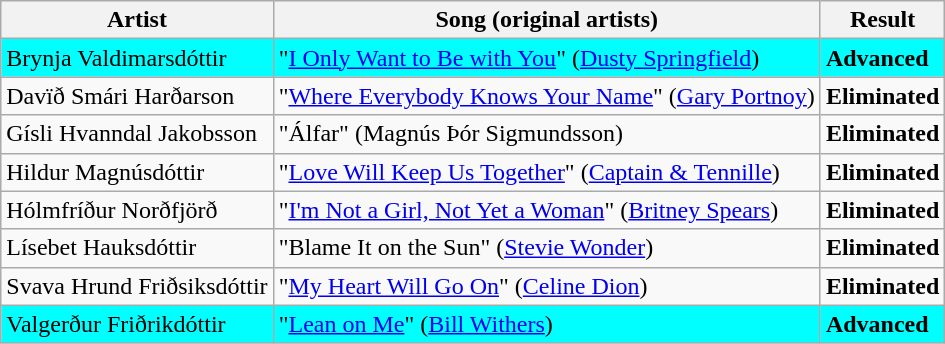<table class=wikitable>
<tr>
<th>Artist</th>
<th>Song (original artists)</th>
<th>Result</th>
</tr>
<tr style="background:cyan;">
<td>Brynja Valdimarsdóttir</td>
<td>"<a href='#'>I Only Want to Be with You</a>" (<a href='#'>Dusty Springfield</a>)</td>
<td><strong>Advanced</strong></td>
</tr>
<tr>
<td>Davïð Smári Harðarson</td>
<td>"<a href='#'>Where Everybody Knows Your Name</a>" (<a href='#'>Gary Portnoy</a>)</td>
<td><strong>Eliminated</strong></td>
</tr>
<tr>
<td>Gísli Hvanndal Jakobsson</td>
<td>"Álfar" (Magnús Þór Sigmundsson)</td>
<td><strong>Eliminated</strong></td>
</tr>
<tr>
<td>Hildur Magnúsdóttir</td>
<td>"<a href='#'>Love Will Keep Us Together</a>" (<a href='#'>Captain & Tennille</a>)</td>
<td><strong>Eliminated</strong></td>
</tr>
<tr>
<td>Hólmfríður Norðfjörð</td>
<td>"<a href='#'>I'm Not a Girl, Not Yet a Woman</a>" (<a href='#'>Britney Spears</a>)</td>
<td><strong>Eliminated</strong></td>
</tr>
<tr>
<td>Lísebet Hauksdóttir</td>
<td>"Blame It on the Sun" (<a href='#'>Stevie Wonder</a>)</td>
<td><strong>Eliminated</strong></td>
</tr>
<tr>
<td>Svava Hrund Friðsiksdóttir</td>
<td>"<a href='#'>My Heart Will Go On</a>" (<a href='#'>Celine Dion</a>)</td>
<td><strong>Eliminated</strong></td>
</tr>
<tr style="background:cyan;">
<td>Valgerður Friðrikdóttir</td>
<td>"<a href='#'>Lean on Me</a>" (<a href='#'>Bill Withers</a>)</td>
<td><strong>Advanced</strong></td>
</tr>
</table>
